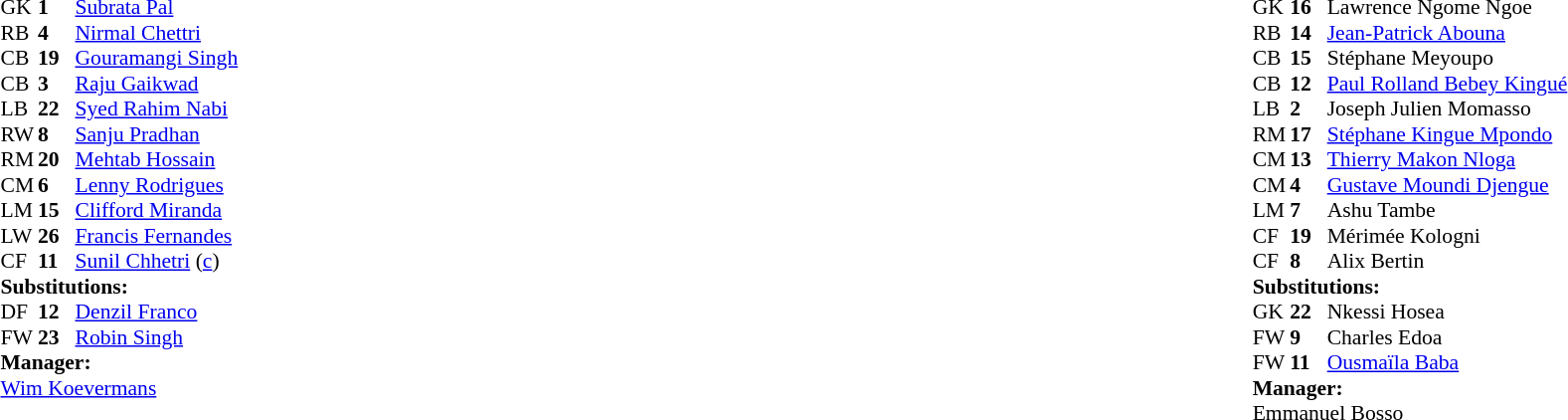<table style="width:100%;">
<tr>
<td valign="top" style="width:40%"><br><table style="font-size: 90%" cellspacing="0" cellpadding="0">
<tr>
<td colspan=4></td>
</tr>
<tr>
<th width="25"></th>
<th width="25"></th>
</tr>
<tr>
<td>GK</td>
<td><strong>1</strong></td>
<td><a href='#'>Subrata Pal</a></td>
</tr>
<tr>
<td>RB</td>
<td><strong>4</strong></td>
<td><a href='#'>Nirmal Chettri</a></td>
<td></td>
<td></td>
</tr>
<tr>
<td>CB</td>
<td><strong>19</strong></td>
<td><a href='#'>Gouramangi Singh</a></td>
</tr>
<tr>
<td>CB</td>
<td><strong>3</strong></td>
<td><a href='#'>Raju Gaikwad</a></td>
</tr>
<tr>
<td>LB</td>
<td><strong>22</strong></td>
<td><a href='#'>Syed Rahim Nabi</a></td>
</tr>
<tr>
<td>RW</td>
<td><strong>8</strong></td>
<td><a href='#'>Sanju Pradhan</a></td>
<td></td>
<td></td>
</tr>
<tr>
<td>RM</td>
<td><strong>20</strong></td>
<td><a href='#'>Mehtab Hossain</a></td>
</tr>
<tr>
<td>CM</td>
<td><strong>6</strong></td>
<td><a href='#'>Lenny Rodrigues</a></td>
<td></td>
</tr>
<tr>
<td>LM</td>
<td><strong>15</strong></td>
<td><a href='#'>Clifford Miranda</a></td>
</tr>
<tr>
<td>LW</td>
<td><strong>26</strong></td>
<td><a href='#'>Francis Fernandes</a></td>
</tr>
<tr>
<td>CF</td>
<td><strong>11</strong></td>
<td><a href='#'>Sunil Chhetri</a> (<a href='#'>c</a>)</td>
</tr>
<tr>
<td colspan=3><strong>Substitutions:</strong></td>
</tr>
<tr>
<td>DF</td>
<td><strong>12</strong></td>
<td><a href='#'>Denzil Franco</a></td>
<td></td>
<td></td>
</tr>
<tr>
<td>FW</td>
<td><strong>23</strong></td>
<td><a href='#'>Robin Singh</a></td>
<td></td>
<td></td>
</tr>
<tr>
<td colspan=3><strong>Manager:</strong></td>
</tr>
<tr>
<td colspan=3> <a href='#'>Wim Koevermans</a></td>
</tr>
</table>
</td>
<td valign="top"></td>
<td valign="top" style="width:50%"><br><table cellspacing="0" cellpadding="0" style="font-size:90%; margin:auto;">
<tr>
<td colspan=4></td>
</tr>
<tr>
<th width=25></th>
<th width=25></th>
</tr>
<tr>
<td>GK</td>
<td><strong>16</strong></td>
<td>Lawrence Ngome Ngoe</td>
<td></td>
<td></td>
</tr>
<tr>
<td>RB</td>
<td><strong>14</strong></td>
<td><a href='#'>Jean-Patrick Abouna</a></td>
</tr>
<tr>
<td>CB</td>
<td><strong>15</strong></td>
<td>Stéphane Meyoupo</td>
</tr>
<tr>
<td>CB</td>
<td><strong>12</strong></td>
<td><a href='#'>Paul Rolland Bebey Kingué</a></td>
<td></td>
</tr>
<tr>
<td>LB</td>
<td><strong>2</strong></td>
<td>Joseph Julien Momasso</td>
</tr>
<tr>
<td>RM</td>
<td><strong>17</strong></td>
<td><a href='#'>Stéphane Kingue Mpondo</a></td>
</tr>
<tr>
<td>CM</td>
<td><strong>13</strong></td>
<td><a href='#'>Thierry Makon Nloga</a></td>
</tr>
<tr>
<td>CM</td>
<td><strong>4</strong></td>
<td><a href='#'>Gustave Moundi Djengue</a></td>
</tr>
<tr>
<td>LM</td>
<td><strong>7</strong></td>
<td>Ashu Tambe</td>
</tr>
<tr>
<td>CF</td>
<td><strong>19</strong></td>
<td>Mérimée Kologni</td>
<td></td>
<td></td>
</tr>
<tr>
<td>CF</td>
<td><strong>8</strong></td>
<td>Alix Bertin</td>
<td></td>
<td></td>
</tr>
<tr>
<td colspan=3><strong>Substitutions:</strong></td>
</tr>
<tr>
<td>GK</td>
<td><strong>22</strong></td>
<td>Nkessi Hosea</td>
<td></td>
<td></td>
</tr>
<tr>
<td>FW</td>
<td><strong>9</strong></td>
<td>Charles Edoa</td>
<td></td>
<td></td>
</tr>
<tr>
<td>FW</td>
<td><strong>11</strong></td>
<td><a href='#'>Ousmaïla Baba</a></td>
<td></td>
<td></td>
</tr>
<tr>
<td colspan=3><strong>Manager:</strong></td>
</tr>
<tr>
<td colspan=4> Emmanuel Bosso</td>
</tr>
</table>
</td>
</tr>
</table>
